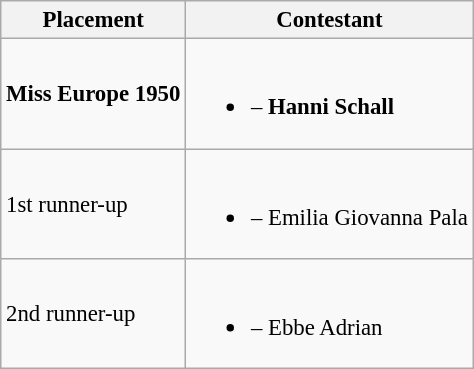<table class="wikitable sortable" style="font-size:95%;">
<tr>
<th>Placement</th>
<th>Contestant</th>
</tr>
<tr>
<td><strong>Miss Europe 1950</strong></td>
<td><br><ul><li><strong></strong> – <strong>Hanni Schall</strong></li></ul></td>
</tr>
<tr>
<td>1st runner-up</td>
<td><br><ul><li> – Emilia Giovanna Pala</li></ul></td>
</tr>
<tr>
<td>2nd runner-up</td>
<td><br><ul><li> – Ebbe Adrian</li></ul></td>
</tr>
</table>
